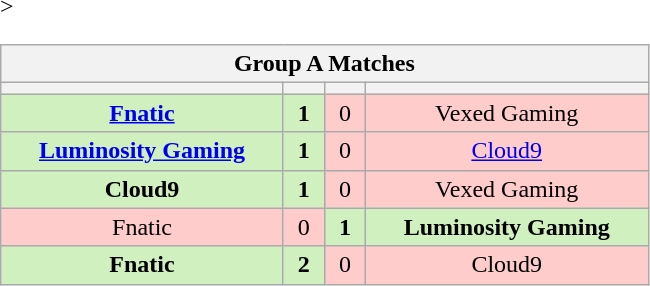<table class="wikitable" style="text-align: center;">
<tr>
<th colspan=4>Group A Matches</th>
</tr>
<tr <noinclude>>
<th width="181px"></th>
<th width="20px"></th>
<th width="20px"></th>
<th width="181px"></noinclude></th>
</tr>
<tr>
<td style="background: #D0F0C0;"><strong><a href='#'>Fnatic</a></strong></td>
<td style="background: #D0F0C0;"><strong>1</strong></td>
<td style="background: #FFCCCC;">0</td>
<td style="background: #FFCCCC;">Vexed Gaming</td>
</tr>
<tr>
<td style="background: #D0F0C0;"><strong><a href='#'>Luminosity Gaming</a></strong></td>
<td style="background: #D0F0C0;"><strong>1</strong></td>
<td style="background: #FFCCCC;">0</td>
<td style="background: #FFCCCC;"><a href='#'>Cloud9</a></td>
</tr>
<tr>
<td style="background: #D0F0C0;"><strong>Cloud9</strong></td>
<td style="background: #D0F0C0;"><strong>1</strong></td>
<td style="background: #FFCCCC;">0</td>
<td style="background: #FFCCCC;">Vexed Gaming</td>
</tr>
<tr>
<td style="background: #FFCCCC;">Fnatic</td>
<td style="background: #FFCCCC;">0</td>
<td style="background: #D0F0C0;"><strong>1</strong></td>
<td style="background: #D0F0C0;"><strong>Luminosity Gaming</strong></td>
</tr>
<tr>
<td style="background: #D0F0C0;"><strong>Fnatic</strong></td>
<td style="background: #D0F0C0;"><strong>2</strong></td>
<td style="background: #FFCCCC;">0</td>
<td style="background: #FFCCCC;">Cloud9</td>
</tr>
</table>
